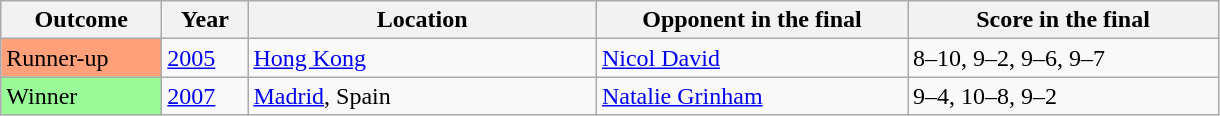<table class="sortable wikitable">
<tr>
<th width="100">Outcome</th>
<th width="50">Year</th>
<th width="225">Location</th>
<th width="200">Opponent in the final</th>
<th width="200">Score in the final</th>
</tr>
<tr>
<td bgcolor="ffa07a">Runner-up</td>
<td><a href='#'>2005</a></td>
<td><a href='#'>Hong Kong</a></td>
<td> <a href='#'>Nicol David</a></td>
<td>8–10, 9–2, 9–6, 9–7</td>
</tr>
<tr>
<td bgcolor="98FB98">Winner</td>
<td><a href='#'>2007</a></td>
<td><a href='#'>Madrid</a>, Spain</td>
<td>   <a href='#'>Natalie Grinham</a></td>
<td>9–4, 10–8, 9–2</td>
</tr>
</table>
